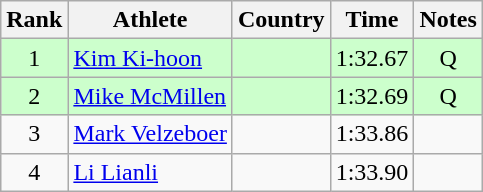<table class="wikitable" style="text-align:center">
<tr>
<th>Rank</th>
<th>Athlete</th>
<th>Country</th>
<th>Time</th>
<th>Notes</th>
</tr>
<tr bgcolor=ccffcc>
<td>1</td>
<td align=left><a href='#'>Kim Ki-hoon</a></td>
<td align=left></td>
<td>1:32.67</td>
<td>Q</td>
</tr>
<tr bgcolor=ccffcc>
<td>2</td>
<td align=left><a href='#'>Mike McMillen</a></td>
<td align=left></td>
<td>1:32.69</td>
<td>Q</td>
</tr>
<tr>
<td>3</td>
<td align=left><a href='#'>Mark Velzeboer</a></td>
<td align=left></td>
<td>1:33.86</td>
<td></td>
</tr>
<tr>
<td>4</td>
<td align=left><a href='#'>Li Lianli</a></td>
<td align=left></td>
<td>1:33.90</td>
<td></td>
</tr>
</table>
